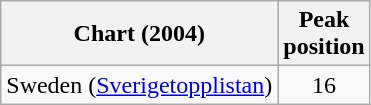<table class="wikitable">
<tr>
<th>Chart (2004)</th>
<th>Peak<br>position</th>
</tr>
<tr>
<td>Sweden (<a href='#'>Sverigetopplistan</a>)</td>
<td align="center">16</td>
</tr>
</table>
